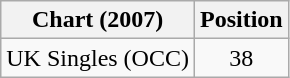<table class="wikitable">
<tr>
<th>Chart (2007)</th>
<th>Position</th>
</tr>
<tr>
<td>UK Singles (OCC)</td>
<td align="center">38</td>
</tr>
</table>
